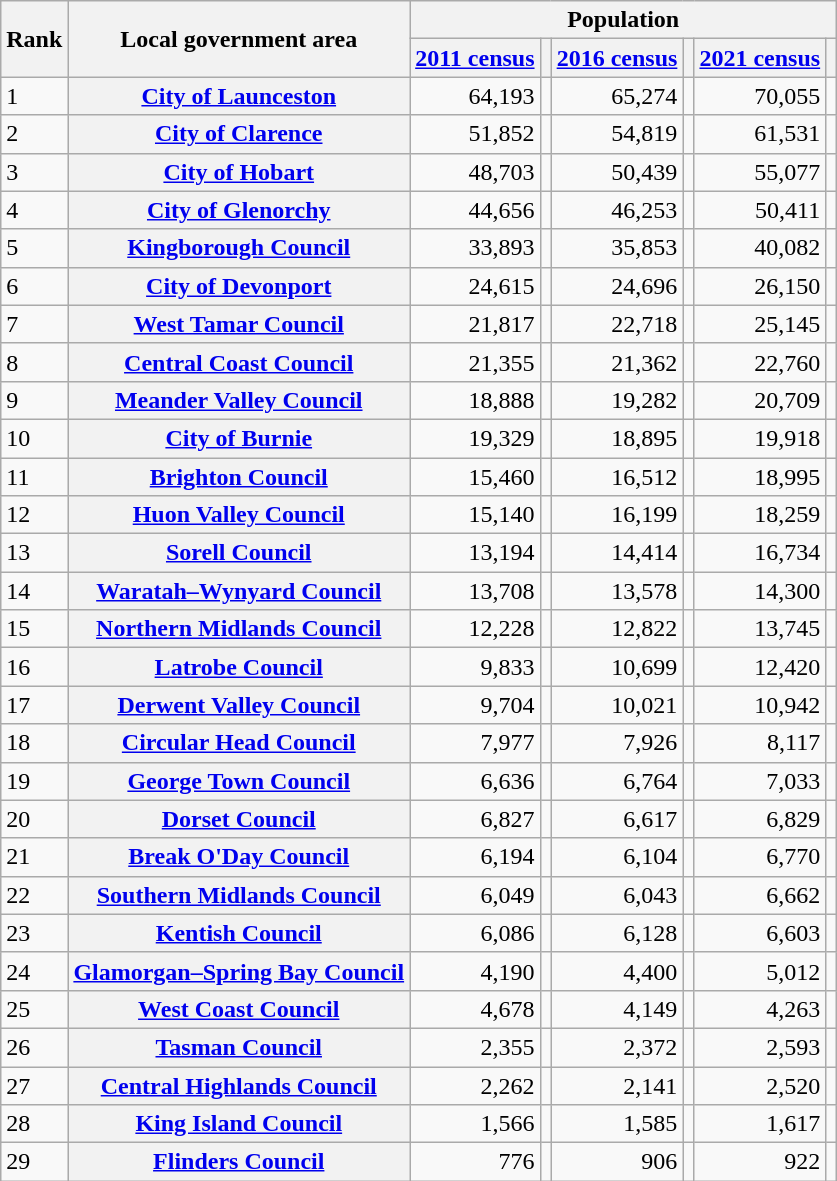<table class="wikitable sortable plainrowheaders">
<tr>
<th scope=col rowspan="2">Rank</th>
<th scope=col rowspan="2">Local government area</th>
<th scope=colgroup colspan="6">Population</th>
</tr>
<tr>
<th scope=col><a href='#'>2011 census</a></th>
<th scope=col class="unsortable"></th>
<th scope=col><a href='#'>2016 census</a></th>
<th scope=col class="unsortable"></th>
<th scope=col><a href='#'>2021 census</a></th>
<th scope=col class="unsortable"></th>
</tr>
<tr>
<td>1</td>
<th scope=row><a href='#'>City of Launceston</a></th>
<td align=right>64,193</td>
<td></td>
<td align=right>65,274</td>
<td></td>
<td align=right>70,055</td>
<td></td>
</tr>
<tr>
<td>2</td>
<th scope=row><a href='#'>City of Clarence</a></th>
<td align=right>51,852</td>
<td></td>
<td align=right>54,819</td>
<td></td>
<td align=right>61,531</td>
<td></td>
</tr>
<tr>
<td>3</td>
<th scope=row><a href='#'>City of Hobart</a></th>
<td align=right>48,703</td>
<td></td>
<td align=right>50,439</td>
<td></td>
<td align=right>55,077</td>
<td></td>
</tr>
<tr>
<td>4</td>
<th scope=row><a href='#'>City of Glenorchy</a></th>
<td align=right>44,656</td>
<td></td>
<td align=right>46,253</td>
<td></td>
<td align=right>50,411</td>
<td></td>
</tr>
<tr>
<td>5</td>
<th scope=row><a href='#'>Kingborough Council</a></th>
<td align=right>33,893</td>
<td></td>
<td align=right>35,853</td>
<td></td>
<td align=right>40,082</td>
<td></td>
</tr>
<tr>
<td>6</td>
<th scope=row><a href='#'>City of Devonport</a></th>
<td align=right>24,615</td>
<td></td>
<td align=right>24,696</td>
<td></td>
<td align=right>26,150</td>
<td></td>
</tr>
<tr>
<td>7</td>
<th scope=row><a href='#'>West Tamar Council</a></th>
<td align=right>21,817</td>
<td></td>
<td align=right>22,718</td>
<td></td>
<td align=right>25,145</td>
<td></td>
</tr>
<tr>
<td>8</td>
<th scope=row><a href='#'>Central Coast Council</a></th>
<td align=right>21,355</td>
<td></td>
<td align=right>21,362</td>
<td></td>
<td align=right>22,760</td>
<td></td>
</tr>
<tr>
<td>9</td>
<th scope=row><a href='#'>Meander Valley Council</a></th>
<td align=right>18,888</td>
<td></td>
<td align=right>19,282</td>
<td></td>
<td align=right>20,709</td>
<td></td>
</tr>
<tr>
<td>10</td>
<th scope=row><a href='#'>City of Burnie</a></th>
<td align=right>19,329</td>
<td></td>
<td align=right>18,895</td>
<td></td>
<td align=right>19,918</td>
<td></td>
</tr>
<tr>
<td>11</td>
<th scope=row><a href='#'>Brighton Council</a></th>
<td align=right>15,460</td>
<td></td>
<td align=right>16,512</td>
<td></td>
<td align=right>18,995</td>
<td></td>
</tr>
<tr>
<td>12</td>
<th scope=row><a href='#'>Huon Valley Council</a></th>
<td align=right>15,140</td>
<td></td>
<td align=right>16,199</td>
<td></td>
<td align=right>18,259</td>
<td></td>
</tr>
<tr>
<td>13</td>
<th scope=row><a href='#'>Sorell Council</a></th>
<td align=right>13,194</td>
<td></td>
<td align=right>14,414</td>
<td></td>
<td align=right>16,734</td>
<td></td>
</tr>
<tr>
<td>14</td>
<th scope=row><a href='#'>Waratah–Wynyard Council</a></th>
<td align=right>13,708</td>
<td></td>
<td align=right>13,578</td>
<td></td>
<td align=right>14,300</td>
<td></td>
</tr>
<tr>
<td>15</td>
<th scope=row><a href='#'>Northern Midlands Council</a></th>
<td align=right>12,228</td>
<td></td>
<td align=right>12,822</td>
<td></td>
<td align=right>13,745</td>
<td></td>
</tr>
<tr>
<td>16</td>
<th scope=row><a href='#'>Latrobe Council</a></th>
<td align=right>9,833</td>
<td></td>
<td align=right>10,699</td>
<td></td>
<td align=right>12,420</td>
<td></td>
</tr>
<tr>
<td>17</td>
<th scope=row><a href='#'>Derwent Valley Council</a></th>
<td align=right>9,704</td>
<td></td>
<td align=right>10,021</td>
<td></td>
<td align=right>10,942</td>
<td></td>
</tr>
<tr>
<td>18</td>
<th scope=row><a href='#'>Circular Head Council</a></th>
<td align=right>7,977</td>
<td></td>
<td align=right>7,926</td>
<td></td>
<td align=right>8,117</td>
<td></td>
</tr>
<tr>
<td>19</td>
<th scope=row><a href='#'>George Town Council</a></th>
<td align=right>6,636</td>
<td></td>
<td align=right>6,764</td>
<td></td>
<td align=right>7,033</td>
<td></td>
</tr>
<tr>
<td>20</td>
<th scope=row><a href='#'>Dorset Council</a></th>
<td align=right>6,827</td>
<td></td>
<td align=right>6,617</td>
<td></td>
<td align=right>6,829</td>
<td></td>
</tr>
<tr>
<td>21</td>
<th scope=row><a href='#'>Break O'Day Council</a></th>
<td align=right>6,194</td>
<td></td>
<td align=right>6,104</td>
<td></td>
<td align=right>6,770</td>
<td></td>
</tr>
<tr>
<td>22</td>
<th scope=row><a href='#'>Southern Midlands Council</a></th>
<td align=right>6,049</td>
<td></td>
<td align=right>6,043</td>
<td></td>
<td align=right>6,662</td>
<td></td>
</tr>
<tr>
<td>23</td>
<th scope=row><a href='#'>Kentish Council</a></th>
<td align=right>6,086</td>
<td></td>
<td align=right>6,128</td>
<td></td>
<td align=right>6,603</td>
<td></td>
</tr>
<tr>
<td>24</td>
<th scope=row><a href='#'>Glamorgan–Spring Bay Council</a></th>
<td align=right>4,190</td>
<td></td>
<td align=right>4,400</td>
<td></td>
<td align=right>5,012</td>
<td></td>
</tr>
<tr>
<td>25</td>
<th scope=row><a href='#'>West Coast Council</a></th>
<td align=right>4,678</td>
<td></td>
<td align=right>4,149</td>
<td></td>
<td align=right>4,263</td>
<td></td>
</tr>
<tr>
<td>26</td>
<th scope=row><a href='#'>Tasman Council</a></th>
<td align=right>2,355</td>
<td></td>
<td align=right>2,372</td>
<td></td>
<td align=right>2,593</td>
<td></td>
</tr>
<tr>
<td>27</td>
<th scope=row><a href='#'>Central Highlands Council</a></th>
<td align=right>2,262</td>
<td></td>
<td align=right>2,141</td>
<td></td>
<td align=right>2,520</td>
<td></td>
</tr>
<tr>
<td>28</td>
<th scope=row><a href='#'>King Island Council</a></th>
<td align=right>1,566</td>
<td></td>
<td align=right>1,585</td>
<td></td>
<td align=right>1,617</td>
<td></td>
</tr>
<tr>
<td>29</td>
<th scope=row><a href='#'>Flinders Council</a></th>
<td align=right>776</td>
<td></td>
<td align=right>906</td>
<td></td>
<td align=right>922</td>
<td></td>
</tr>
</table>
